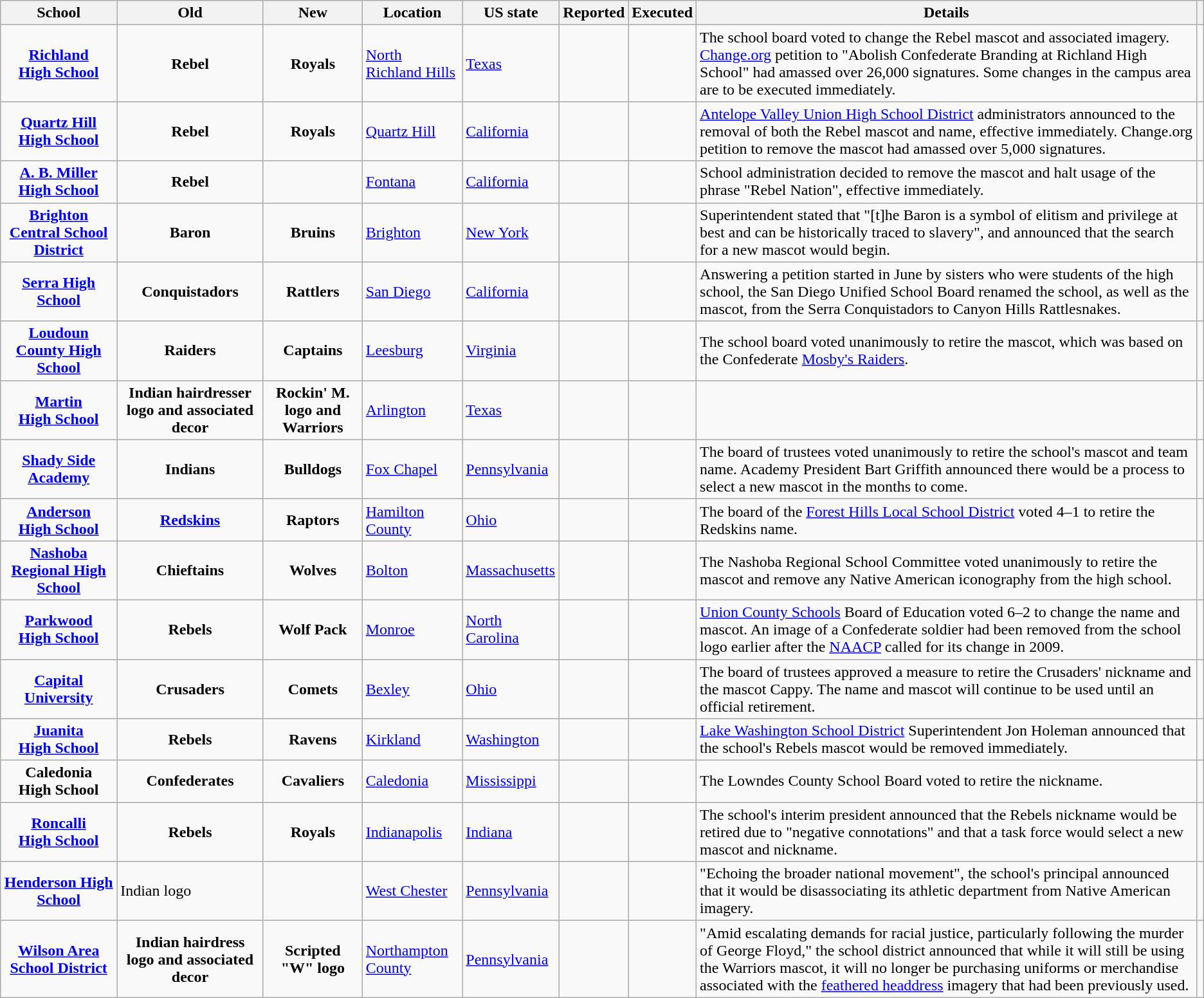<table class="wikitable sortable" style="text-align:left">
<tr>
<th>School</th>
<th>Old</th>
<th>New</th>
<th>Location</th>
<th>US state</th>
<th>Reported</th>
<th>Executed</th>
<th>Details</th>
<th class="unsortable"></th>
</tr>
<tr>
<td style="text-align: center; font-weight: bold"><a href='#'>Richland High School</a></td>
<td style="text-align: center; font-weight: bold">Rebel</td>
<td style="text-align: center; font-weight: bold">Royals</td>
<td><a href='#'>North Richland Hills</a></td>
<td><a href='#'>Texas</a></td>
<td></td>
<td></td>
<td>The school board voted to change the Rebel mascot and associated imagery. <a href='#'>Change.org</a> petition to "Abolish Confederate Branding at Richland High School" had amassed over 26,000 signatures. Some changes in the campus area are to be executed immediately.</td>
<td><br></td>
</tr>
<tr>
<td style="text-align: center; font-weight: bold"><a href='#'>Quartz&nbsp;Hill High&nbsp;School</a></td>
<td style="text-align: center; font-weight: bold">Rebel</td>
<td style="text-align: center; font-weight: bold">Royals</td>
<td><a href='#'>Quartz Hill</a></td>
<td><a href='#'>California</a></td>
<td></td>
<td></td>
<td><a href='#'>Antelope Valley Union High School District</a> administrators announced to the removal of both the Rebel mascot and name, effective immediately. Change.org petition to remove the mascot had amassed over 5,000 signatures.</td>
<td></td>
</tr>
<tr>
<td style="text-align: center; font-weight: bold"><a href='#'>A.&nbsp;B.&nbsp;Miller High&nbsp;School</a></td>
<td style="text-align: center; font-weight: bold">Rebel</td>
<td style="text-align: center; font-style: italic"></td>
<td><a href='#'>Fontana</a></td>
<td><a href='#'>California</a></td>
<td></td>
<td></td>
<td>School administration decided to remove the mascot and halt usage of the phrase "Rebel Nation", effective immediately.</td>
<td></td>
</tr>
<tr>
<td style="text-align: center; font-weight: bold"><a href='#'>Brighton Central School District</a></td>
<td style="text-align: center; font-weight: bold">Baron</td>
<td style="text-align: center; font-weight: bold">Bruins</td>
<td><a href='#'>Brighton</a></td>
<td><a href='#'>New York</a></td>
<td></td>
<td></td>
<td>Superintendent stated that "[t]he Baron is a symbol of elitism and privilege at best and can be historically traced to slavery", and announced that the search for a new mascot would begin.</td>
<td><br></td>
</tr>
<tr>
<td style="text-align: center; font-weight: bold"><a href='#'>Serra High School</a></td>
<td style="text-align: center; font-weight: bold">Conquistadors</td>
<td style="text-align: center; font-weight: bold">Rattlers</td>
<td><a href='#'>San Diego</a></td>
<td><a href='#'>California</a></td>
<td></td>
<td></td>
<td>Answering a petition started in June by sisters who were students of the high school, the San Diego Unified School Board renamed the school, as well as the mascot, from the Serra Conquistadors to Canyon Hills Rattlesnakes.</td>
<td><br></td>
</tr>
<tr>
<td style="text-align: center; font-weight: bold"><a href='#'>Loudoun County High School</a></td>
<td style="text-align: center; font-weight: bold">Raiders</td>
<td style="text-align: center; font-weight: bold">Captains</td>
<td><a href='#'>Leesburg</a></td>
<td><a href='#'>Virginia</a></td>
<td></td>
<td></td>
<td>The school board voted unanimously to retire the mascot, which was based on the Confederate <a href='#'>Mosby's Raiders</a>.</td>
<td></td>
</tr>
<tr>
<td style="text-align: center; font-weight: bold"><a href='#'>Martin High School</a></td>
<td style="text-align: center; font-weight: bold">Indian hairdresser logo and associated decor</td>
<td style="text-align: center; font-weight: bold">Rockin' M. logo and Warriors</td>
<td><a href='#'>Arlington</a></td>
<td><a href='#'>Texas</a></td>
<td></td>
<td></td>
<td></td>
<td></td>
</tr>
<tr>
<td style="text-align: center; font-weight: bold"><a href='#'>Shady Side Academy</a></td>
<td style="text-align: center; font-weight: bold">Indians</td>
<td style="text-align: center; font-weight: bold">Bulldogs</td>
<td><a href='#'>Fox Chapel</a></td>
<td><a href='#'>Pennsylvania</a></td>
<td></td>
<td></td>
<td>The board of trustees voted unanimously to retire the school's mascot and team name. Academy President Bart Griffith announced there would be a process to select a new mascot in the months to come.</td>
<td><br></td>
</tr>
<tr>
<td style="text-align: center; font-weight: bold"><a href='#'>Anderson High School</a></td>
<td style="text-align: center; font-weight: bold"><a href='#'>Redskins</a></td>
<td style="text-align: center; font-weight: bold">Raptors</td>
<td><a href='#'>Hamilton County</a></td>
<td><a href='#'>Ohio</a></td>
<td></td>
<td></td>
<td>The board of the <a href='#'>Forest Hills Local School District</a> voted 4–1 to retire the Redskins name.</td>
<td><br></td>
</tr>
<tr>
<td style="text-align: center; font-weight: bold"><a href='#'>Nashoba Regional High School</a></td>
<td style="text-align: center; font-weight: bold">Chieftains</td>
<td style="text-align: center; font-weight: bold">Wolves</td>
<td><a href='#'>Bolton</a></td>
<td><a href='#'>Massachusetts</a></td>
<td></td>
<td></td>
<td>The Nashoba Regional School Committee voted unanimously to retire the mascot and remove any Native American iconography from the high school.</td>
<td><br></td>
</tr>
<tr>
<td style="text-align: center"><strong><a href='#'>Parkwood High&nbsp;School</a></strong></td>
<td style="text-align: center"><strong>Rebels</strong></td>
<td style="text-align: center"><strong>Wolf Pack</strong></td>
<td><a href='#'>Monroe</a></td>
<td><a href='#'>North Carolina</a></td>
<td></td>
<td></td>
<td><a href='#'>Union County Schools</a> Board of Education voted 6–2 to change the name and mascot. An image of a Confederate soldier had been removed from the school logo earlier after the <a href='#'>NAACP</a> called for its change in 2009.</td>
<td><br><br></td>
</tr>
<tr>
<td style="text-align: center; font-weight: bold"><a href='#'>Capital University</a></td>
<td style="text-align: center; font-weight: bold">Crusaders</td>
<td style="text-align: center; font-Weight: bold">Comets</td>
<td><a href='#'>Bexley</a></td>
<td><a href='#'>Ohio</a></td>
<td></td>
<td></td>
<td>The board of trustees approved a measure to retire the Crusaders' nickname and the mascot Cappy. The name and mascot will continue to be used until an official retirement.</td>
<td><br></td>
</tr>
<tr>
<td style="text-align: center"><strong><a href='#'>Juanita High&nbsp;School</a></strong></td>
<td style="text-align: center"><strong>Rebels</strong></td>
<td style="text-align: center"><strong>Ravens</strong></td>
<td><a href='#'>Kirkland</a></td>
<td><a href='#'>Washington</a></td>
<td></td>
<td></td>
<td><a href='#'>Lake Washington School District</a> Superintendent Jon Holeman announced that the school's Rebels mascot would be removed immediately.</td>
<td><br></td>
</tr>
<tr>
<td style="text-align: center; font-weight: bold">Caledonia High School</td>
<td style="text-align: center; font-weight: bold">Confederates</td>
<td style="text-align: center; font-weight: bold">Cavaliers</td>
<td><a href='#'>Caledonia</a></td>
<td><a href='#'>Mississippi</a></td>
<td></td>
<td></td>
<td>The Lowndes County School Board voted to retire the nickname.</td>
<td><br></td>
</tr>
<tr>
<td style="text-align: center; font-weight: bold"><a href='#'>Roncalli High School</a></td>
<td style="text-align: center; font-weight: bold">Rebels</td>
<td style="text-align: center; font-weight: bold">Royals</td>
<td><a href='#'>Indianapolis</a></td>
<td><a href='#'>Indiana</a></td>
<td></td>
<td></td>
<td>The school's interim president announced that the Rebels nickname would be retired due to "negative connotations" and that a task force would select a new mascot and nickname.</td>
<td><br></td>
</tr>
<tr>
<td style="text-align: center; font-weight: bold"><a href='#'>Henderson High School</a></td>
<td>Indian logo</td>
<td></td>
<td><a href='#'>West Chester</a></td>
<td><a href='#'>Pennsylvania</a></td>
<td></td>
<td></td>
<td>"Echoing the broader national movement", the school's principal announced that it would be disassociating its athletic department from Native American imagery.</td>
<td></td>
</tr>
<tr>
<td style="text-align: center; font-weight: bold"><a href='#'>Wilson Area School District</a></td>
<td style="text-align: center; font-weight: bold">Indian hairdress logo and associated decor</td>
<td style="text-align: center; font-weight: bold">Scripted "W" logo</td>
<td><a href='#'>Northampton County</a></td>
<td><a href='#'>Pennsylvania</a></td>
<td></td>
<td></td>
<td>"Amid escalating demands for racial justice, particularly following the murder of George Floyd," the school district announced that while it will still be using the Warriors mascot, it will no longer be purchasing uniforms or merchandise associated with the <a href='#'>feathered headdress</a> imagery that had been previously used.</td>
<td></td>
</tr>
</table>
